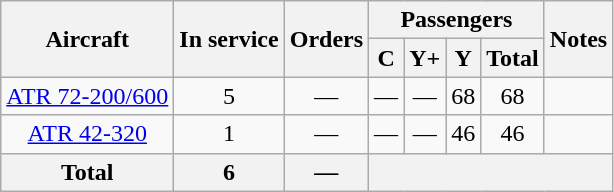<table class="wikitable" style="border-collapse:collapse;text-align:center">
<tr>
<th rowspan=2>Aircraft</th>
<th rowspan=2>In service</th>
<th rowspan=2>Orders</th>
<th colspan=4>Passengers</th>
<th rowspan=2>Notes</th>
</tr>
<tr>
<th><abbr>C</abbr></th>
<th><abbr>Y+</abbr></th>
<th><abbr>Y</abbr></th>
<th>Total</th>
</tr>
<tr>
<td><a href='#'>ATR 72-200/600</a></td>
<td>5</td>
<td>—</td>
<td>—</td>
<td>—</td>
<td>68</td>
<td>68</td>
<td></td>
</tr>
<tr>
<td><a href='#'>ATR 42-320</a></td>
<td>1</td>
<td>—</td>
<td>—</td>
<td>—</td>
<td>46</td>
<td>46</td>
<td></td>
</tr>
<tr>
<th>Total</th>
<th>6</th>
<th>—</th>
<th colspan=5></th>
</tr>
</table>
